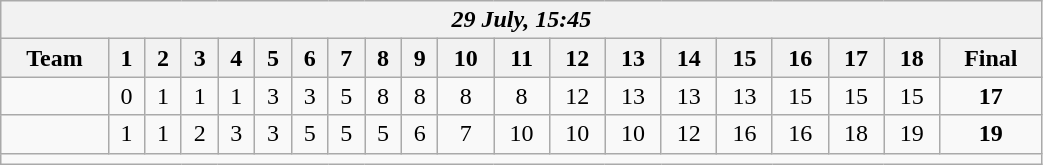<table class=wikitable style="text-align:center; width: 55%">
<tr>
<th colspan=20><em>29 July, 15:45</em></th>
</tr>
<tr>
<th>Team</th>
<th>1</th>
<th>2</th>
<th>3</th>
<th>4</th>
<th>5</th>
<th>6</th>
<th>7</th>
<th>8</th>
<th>9</th>
<th>10</th>
<th>11</th>
<th>12</th>
<th>13</th>
<th>14</th>
<th>15</th>
<th>16</th>
<th>17</th>
<th>18</th>
<th>Final</th>
</tr>
<tr>
<td align=left></td>
<td>0</td>
<td>1</td>
<td>1</td>
<td>1</td>
<td>3</td>
<td>3</td>
<td>5</td>
<td>8</td>
<td>8</td>
<td>8</td>
<td>8</td>
<td>12</td>
<td>13</td>
<td>13</td>
<td>13</td>
<td>15</td>
<td>15</td>
<td>15</td>
<td><strong>17</strong></td>
</tr>
<tr>
<td align=left><strong></strong></td>
<td>1</td>
<td>1</td>
<td>2</td>
<td>3</td>
<td>3</td>
<td>5</td>
<td>5</td>
<td>5</td>
<td>6</td>
<td>7</td>
<td>10</td>
<td>10</td>
<td>10</td>
<td>12</td>
<td>16</td>
<td>16</td>
<td>18</td>
<td>19</td>
<td><strong>19</strong></td>
</tr>
<tr>
<td colspan=20></td>
</tr>
</table>
